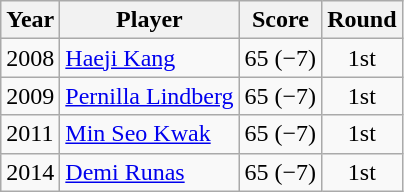<table class="wikitable">
<tr>
<th>Year</th>
<th>Player</th>
<th>Score</th>
<th>Round</th>
</tr>
<tr>
<td>2008</td>
<td><a href='#'>Haeji Kang</a></td>
<td>65 (−7)</td>
<td align=center>1st</td>
</tr>
<tr>
<td>2009</td>
<td><a href='#'>Pernilla Lindberg</a></td>
<td>65 (−7)</td>
<td align=center>1st</td>
</tr>
<tr>
<td>2011</td>
<td><a href='#'>Min Seo Kwak</a></td>
<td>65 (−7)</td>
<td align=center>1st</td>
</tr>
<tr>
<td>2014</td>
<td><a href='#'>Demi Runas</a></td>
<td>65 (−7)</td>
<td align=center>1st</td>
</tr>
</table>
